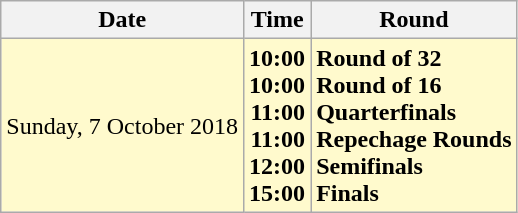<table class="wikitable">
<tr>
<th>Date</th>
<th>Time</th>
<th>Round</th>
</tr>
<tr>
<td style="background:lemonchiffon">Sunday, 7 October 2018</td>
<td style="background:lemonchiffon" align="right"><strong>10:00<br>10:00<br>11:00<br>11:00<br>12:00<br>15:00</strong></td>
<td style="background:lemonchiffon"><strong>Round of 32<br>Round of 16<br>Quarterfinals<br>Repechage Rounds<br>Semifinals<br>Finals</strong></td>
</tr>
</table>
